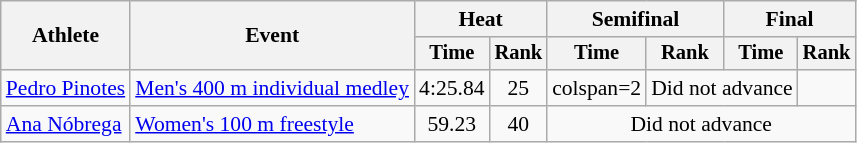<table class=wikitable style="font-size:90%">
<tr>
<th rowspan="2">Athlete</th>
<th rowspan="2">Event</th>
<th colspan="2">Heat</th>
<th colspan="2">Semifinal</th>
<th colspan="2">Final</th>
</tr>
<tr style="font-size:95%">
<th>Time</th>
<th>Rank</th>
<th>Time</th>
<th>Rank</th>
<th>Time</th>
<th>Rank</th>
</tr>
<tr align=center>
<td align=left><a href='#'>Pedro Pinotes</a></td>
<td align=left><a href='#'>Men's 400 m individual medley</a></td>
<td>4:25.84</td>
<td>25</td>
<td>colspan=2 </td>
<td colspan=2>Did not advance</td>
</tr>
<tr align=center>
<td align=left><a href='#'>Ana Nóbrega</a></td>
<td align=left><a href='#'>Women's 100 m freestyle</a></td>
<td>59.23</td>
<td>40</td>
<td colspan=4>Did not advance</td>
</tr>
</table>
